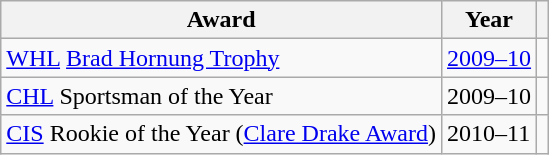<table class="wikitable">
<tr>
<th>Award</th>
<th>Year</th>
<th></th>
</tr>
<tr>
<td><a href='#'>WHL</a> <a href='#'>Brad Hornung Trophy</a></td>
<td><a href='#'>2009–10</a></td>
<td></td>
</tr>
<tr>
<td><a href='#'>CHL</a> Sportsman of the Year</td>
<td>2009–10</td>
<td></td>
</tr>
<tr>
<td><a href='#'>CIS</a> Rookie of the Year (<a href='#'>Clare Drake Award</a>)</td>
<td>2010–11</td>
<td></td>
</tr>
</table>
